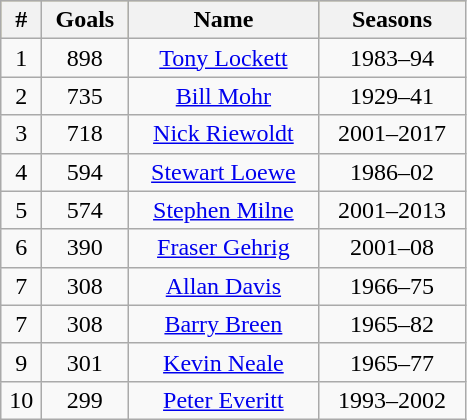<table class="wikitable sortable">
<tr bgcolor=#bdb76b>
<th width="20">#</th>
<th width="50">Goals</th>
<th width="120">Name</th>
<th width="90">Seasons</th>
</tr>
<tr align="center">
<td>1</td>
<td>898</td>
<td><a href='#'>Tony Lockett</a></td>
<td>1983–94</td>
</tr>
<tr align="center">
<td>2</td>
<td>735</td>
<td><a href='#'>Bill Mohr</a></td>
<td>1929–41</td>
</tr>
<tr align="center">
<td>3</td>
<td>718</td>
<td><a href='#'>Nick Riewoldt</a></td>
<td>2001–2017</td>
</tr>
<tr align="center">
<td>4</td>
<td>594</td>
<td><a href='#'>Stewart Loewe</a></td>
<td>1986–02</td>
</tr>
<tr align="center">
<td>5</td>
<td>574</td>
<td><a href='#'>Stephen Milne</a></td>
<td>2001–2013</td>
</tr>
<tr align="center">
<td>6</td>
<td>390</td>
<td><a href='#'>Fraser Gehrig</a></td>
<td>2001–08</td>
</tr>
<tr align="center">
<td>7</td>
<td>308</td>
<td><a href='#'>Allan Davis</a></td>
<td>1966–75</td>
</tr>
<tr align="center">
<td>7</td>
<td>308</td>
<td><a href='#'>Barry Breen</a></td>
<td>1965–82</td>
</tr>
<tr align="center">
<td>9</td>
<td>301</td>
<td><a href='#'>Kevin Neale</a></td>
<td>1965–77</td>
</tr>
<tr align="center">
<td>10</td>
<td>299</td>
<td><a href='#'>Peter Everitt</a></td>
<td>1993–2002</td>
</tr>
</table>
